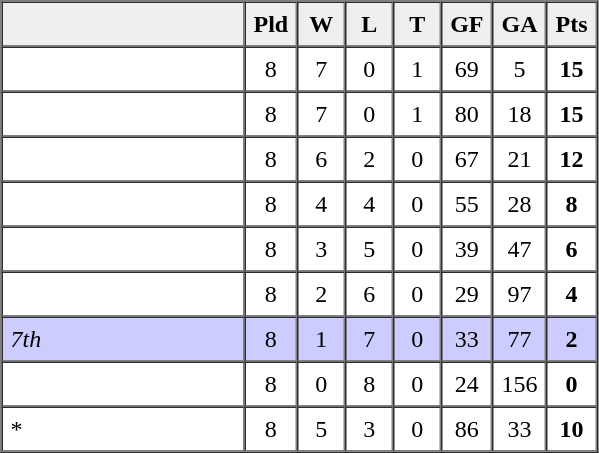<table border=1 cellpadding=5 cellspacing=0>
<tr>
<th bgcolor="#efefef" width="150"></th>
<th bgcolor="#efefef" width="20">Pld</th>
<th bgcolor="#efefef" width="20">W</th>
<th bgcolor="#efefef" width="20">L</th>
<th bgcolor="#efefef" width="20">T</th>
<th bgcolor="#efefef" width="20">GF</th>
<th bgcolor="#efefef" width="20">GA</th>
<th bgcolor="#efefef" width="20">Pts</th>
</tr>
<tr align=center>
<td align=left></td>
<td>8</td>
<td>7</td>
<td>0</td>
<td>1</td>
<td>69</td>
<td>5</td>
<td><strong>15</strong></td>
</tr>
<tr align=center>
<td align=left></td>
<td>8</td>
<td>7</td>
<td>0</td>
<td>1</td>
<td>80</td>
<td>18</td>
<td><strong>15</strong></td>
</tr>
<tr align=center>
<td align=left></td>
<td>8</td>
<td>6</td>
<td>2</td>
<td>0</td>
<td>67</td>
<td>21</td>
<td><strong>12</strong></td>
</tr>
<tr align=center>
<td align=left></td>
<td>8</td>
<td>4</td>
<td>4</td>
<td>0</td>
<td>55</td>
<td>28</td>
<td><strong>8</strong></td>
</tr>
<tr align=center>
<td align=left></td>
<td>8</td>
<td>3</td>
<td>5</td>
<td>0</td>
<td>39</td>
<td>47</td>
<td><strong>6</strong></td>
</tr>
<tr align=center>
<td align=left></td>
<td>8</td>
<td>2</td>
<td>6</td>
<td>0</td>
<td>29</td>
<td>97</td>
<td><strong>4</strong></td>
</tr>
<tr align=center bgcolor="ccccff">
<td align=left> <em>7th</em></td>
<td>8</td>
<td>1</td>
<td>7</td>
<td>0</td>
<td>33</td>
<td>77</td>
<td><strong>2</strong></td>
</tr>
<tr align=center>
<td align=left></td>
<td>8</td>
<td>0</td>
<td>8</td>
<td>0</td>
<td>24</td>
<td>156</td>
<td><strong>0</strong></td>
</tr>
<tr align=center>
<td align=left> *</td>
<td>8</td>
<td>5</td>
<td>3</td>
<td>0</td>
<td>86</td>
<td>33</td>
<td><strong>10</strong></td>
</tr>
</table>
